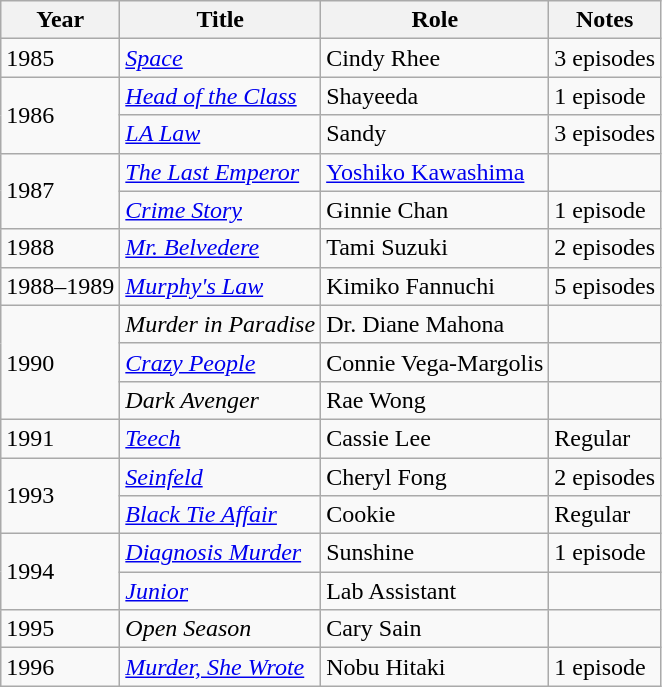<table class="wikitable sortable">
<tr>
<th>Year</th>
<th>Title</th>
<th>Role</th>
<th class="unsortable">Notes</th>
</tr>
<tr>
<td>1985</td>
<td><em><a href='#'>Space</a></em></td>
<td>Cindy Rhee</td>
<td>3 episodes</td>
</tr>
<tr>
<td rowspan="2">1986</td>
<td><em><a href='#'>Head of the Class</a></em></td>
<td>Shayeeda</td>
<td>1 episode</td>
</tr>
<tr>
<td><em><a href='#'>LA Law</a></em></td>
<td>Sandy</td>
<td>3 episodes</td>
</tr>
<tr>
<td rowspan="2">1987</td>
<td><em><a href='#'>The Last Emperor</a></em></td>
<td><a href='#'>Yoshiko Kawashima</a></td>
<td></td>
</tr>
<tr>
<td><em><a href='#'>Crime Story</a></em></td>
<td>Ginnie Chan</td>
<td>1 episode</td>
</tr>
<tr>
<td>1988</td>
<td><em><a href='#'>Mr. Belvedere</a></em></td>
<td>Tami Suzuki</td>
<td>2 episodes</td>
</tr>
<tr>
<td>1988–1989</td>
<td><em><a href='#'>Murphy's Law</a></em></td>
<td>Kimiko Fannuchi</td>
<td>5 episodes</td>
</tr>
<tr>
<td rowspan="3">1990</td>
<td><em>Murder in Paradise</em></td>
<td>Dr. Diane Mahona</td>
<td></td>
</tr>
<tr>
<td><em><a href='#'>Crazy People</a></em></td>
<td>Connie Vega-Margolis</td>
<td></td>
</tr>
<tr>
<td><em>Dark Avenger</em></td>
<td>Rae Wong</td>
<td></td>
</tr>
<tr>
<td>1991</td>
<td><em><a href='#'>Teech</a></em></td>
<td>Cassie Lee</td>
<td>Regular</td>
</tr>
<tr>
<td rowspan="2">1993</td>
<td><em><a href='#'>Seinfeld</a></em></td>
<td>Cheryl Fong</td>
<td>2 episodes</td>
</tr>
<tr>
<td><em><a href='#'>Black Tie Affair</a></em></td>
<td>Cookie</td>
<td>Regular</td>
</tr>
<tr>
<td rowspan="2">1994</td>
<td><em><a href='#'>Diagnosis Murder</a></em></td>
<td>Sunshine</td>
<td>1 episode</td>
</tr>
<tr>
<td><em><a href='#'>Junior</a></em></td>
<td>Lab Assistant</td>
<td></td>
</tr>
<tr>
<td>1995</td>
<td><em>Open Season</em></td>
<td>Cary Sain</td>
<td></td>
</tr>
<tr>
<td>1996</td>
<td><em><a href='#'>Murder, She Wrote</a></em></td>
<td>Nobu Hitaki</td>
<td>1 episode</td>
</tr>
</table>
